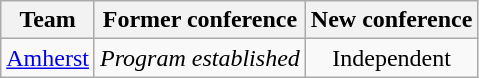<table class="wikitable">
<tr>
<th>Team</th>
<th>Former conference</th>
<th>New conference</th>
</tr>
<tr style="text-align:center;">
<td><a href='#'>Amherst</a></td>
<td><em>Program established</em></td>
<td>Independent</td>
</tr>
</table>
